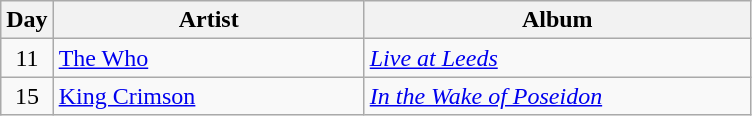<table class="wikitable" border="1">
<tr>
<th>Day</th>
<th width="200">Artist</th>
<th width="250">Album</th>
</tr>
<tr>
<td style="text-align:center;" rowspan="1">11</td>
<td><a href='#'>The Who</a></td>
<td><em><a href='#'>Live at Leeds</a></em></td>
</tr>
<tr>
<td style="text-align:center;" rowspan="1">15</td>
<td><a href='#'>King Crimson</a></td>
<td><em><a href='#'>In the Wake of Poseidon</a></em></td>
</tr>
</table>
